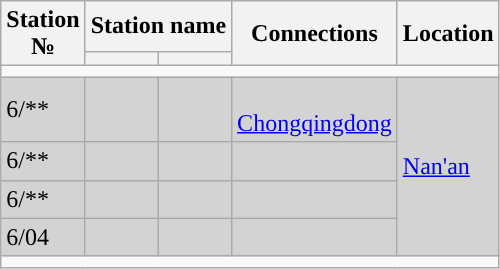<table class="wikitable">
<tr>
<th rowspan="2">Station<br>№</th>
<th colspan="2">Station name</th>
<th rowspan="2">Connections</th>
<th rowspan="2">Location</th>
</tr>
<tr>
<th></th>
<th></th>
</tr>
<tr style="background:#">
<td colspan = "7"></td>
</tr>
<tr bgcolor="lightgrey">
<td>6/**</td>
<td></td>
<td></td>
<td>   <br> <a href='#'>Chongqingdong</a></td>
<td rowspan="4"><a href='#'>Nan'an</a></td>
</tr>
<tr bgcolor="lightgrey">
<td>6/**</td>
<td></td>
<td></td>
<td></td>
</tr>
<tr bgcolor="lightgrey">
<td>6/**</td>
<td></td>
<td></td>
<td></td>
</tr>
<tr bgcolor="lightgrey">
<td>6/04</td>
<td></td>
<td></td>
<td></td>
</tr>
<tr style="background:#">
<td colspan = "7"></td>
</tr>
</table>
